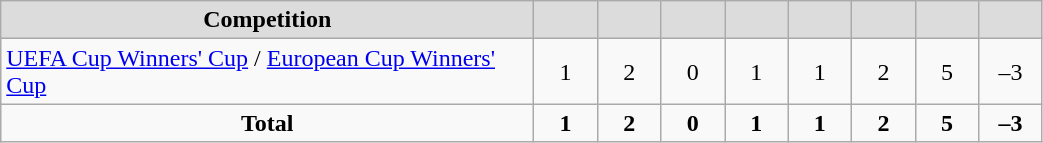<table class="wikitable" style="text-align: center;">
<tr>
<th width="348" style="background:#DCDCDC">Competition</th>
<th width="35" style="background:#DCDCDC"></th>
<th width="35" style="background:#DCDCDC"></th>
<th width="35" style="background:#DCDCDC"></th>
<th width="35" style="background:#DCDCDC"></th>
<th width="35" style="background:#DCDCDC"></th>
<th width="35" style="background:#DCDCDC"></th>
<th width="35" style="background:#DCDCDC"></th>
<th width="35" style="background:#DCDCDC"></th>
</tr>
<tr>
<td align=left><a href='#'>UEFA Cup Winners' Cup</a> / <a href='#'>European Cup Winners' Cup</a></td>
<td>1</td>
<td>2</td>
<td>0</td>
<td>1</td>
<td>1</td>
<td>2</td>
<td>5</td>
<td>–3</td>
</tr>
<tr>
<td><strong>Total</strong></td>
<td><strong>1</strong></td>
<td><strong>2</strong></td>
<td><strong>0</strong></td>
<td><strong>1</strong></td>
<td><strong>1</strong></td>
<td><strong>2</strong></td>
<td><strong>5</strong></td>
<td><strong>–3</strong></td>
</tr>
</table>
